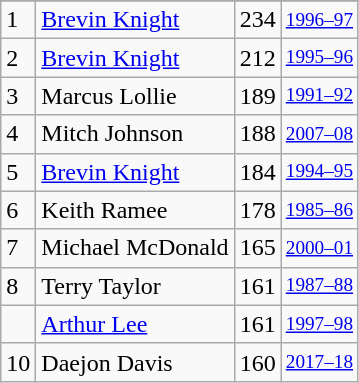<table class="wikitable">
<tr>
</tr>
<tr>
<td>1</td>
<td><a href='#'>Brevin Knight</a></td>
<td>234</td>
<td style="font-size:80%;"><a href='#'>1996–97</a></td>
</tr>
<tr>
<td>2</td>
<td><a href='#'>Brevin Knight</a></td>
<td>212</td>
<td style="font-size:80%;"><a href='#'>1995–96</a></td>
</tr>
<tr>
<td>3</td>
<td>Marcus Lollie</td>
<td>189</td>
<td style="font-size:80%;"><a href='#'>1991–92</a></td>
</tr>
<tr>
<td>4</td>
<td>Mitch Johnson</td>
<td>188</td>
<td style="font-size:80%;"><a href='#'>2007–08</a></td>
</tr>
<tr>
<td>5</td>
<td><a href='#'>Brevin Knight</a></td>
<td>184</td>
<td style="font-size:80%;"><a href='#'>1994–95</a></td>
</tr>
<tr>
<td>6</td>
<td>Keith Ramee</td>
<td>178</td>
<td style="font-size:80%;"><a href='#'>1985–86</a></td>
</tr>
<tr>
<td>7</td>
<td>Michael McDonald</td>
<td>165</td>
<td style="font-size:80%;"><a href='#'>2000–01</a></td>
</tr>
<tr>
<td>8</td>
<td>Terry Taylor</td>
<td>161</td>
<td style="font-size:80%;"><a href='#'>1987–88</a></td>
</tr>
<tr>
<td></td>
<td><a href='#'>Arthur Lee</a></td>
<td>161</td>
<td style="font-size:80%;"><a href='#'>1997–98</a></td>
</tr>
<tr>
<td>10</td>
<td>Daejon Davis</td>
<td>160</td>
<td style="font-size:80%;"><a href='#'>2017–18</a></td>
</tr>
</table>
